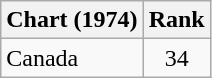<table class="wikitable">
<tr>
<th>Chart (1974)</th>
<th>Rank</th>
</tr>
<tr>
<td>Canada</td>
<td style="text-align:center;">34</td>
</tr>
</table>
